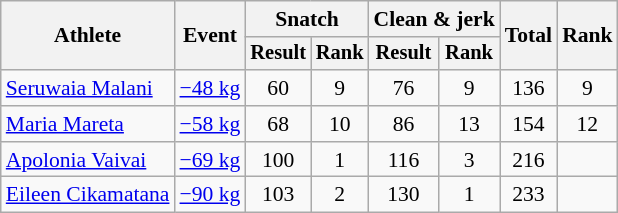<table class="wikitable" style="font-size:90%">
<tr>
<th rowspan=2>Athlete</th>
<th rowspan=2>Event</th>
<th colspan="2">Snatch</th>
<th colspan="2">Clean & jerk</th>
<th rowspan="2">Total</th>
<th rowspan="2">Rank</th>
</tr>
<tr style="font-size:95%">
<th>Result</th>
<th>Rank</th>
<th>Result</th>
<th>Rank</th>
</tr>
<tr align=center>
<td align=left><a href='#'>Seruwaia Malani</a></td>
<td align=left><a href='#'>−48 kg</a></td>
<td>60</td>
<td>9</td>
<td>76</td>
<td>9</td>
<td>136</td>
<td>9</td>
</tr>
<tr align=center>
<td align=left><a href='#'>Maria Mareta</a></td>
<td align=left><a href='#'>−58 kg</a></td>
<td>68</td>
<td>10</td>
<td>86</td>
<td>13</td>
<td>154</td>
<td>12</td>
</tr>
<tr align=center>
<td align=left><a href='#'>Apolonia Vaivai</a></td>
<td align=left><a href='#'>−69 kg</a></td>
<td>100</td>
<td>1</td>
<td>116</td>
<td>3</td>
<td>216</td>
<td></td>
</tr>
<tr align=center>
<td align=left><a href='#'>Eileen Cikamatana</a></td>
<td align=left><a href='#'>−90 kg</a></td>
<td>103</td>
<td>2</td>
<td>130</td>
<td>1</td>
<td>233</td>
<td></td>
</tr>
</table>
